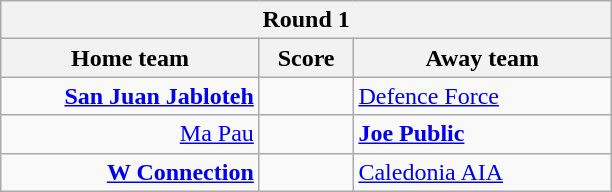<table class="wikitable" style="float:left; margin-right:1em">
<tr>
<th colspan=3>Round 1</th>
</tr>
<tr>
<th width="165">Home team</th>
<th width="55">Score</th>
<th width="165">Away team</th>
</tr>
<tr>
<td align="right"><strong><a href='#'>San Juan Jabloteh</a></strong></td>
<td align=center></td>
<td><a href='#'>Defence Force</a></td>
</tr>
<tr>
<td align="right"><a href='#'>Ma Pau</a></td>
<td align=center></td>
<td><strong><a href='#'>Joe Public</a></strong></td>
</tr>
<tr>
<td align="right"><strong><a href='#'>W Connection</a></strong></td>
<td align=center></td>
<td><a href='#'>Caledonia AIA</a></td>
</tr>
</table>
